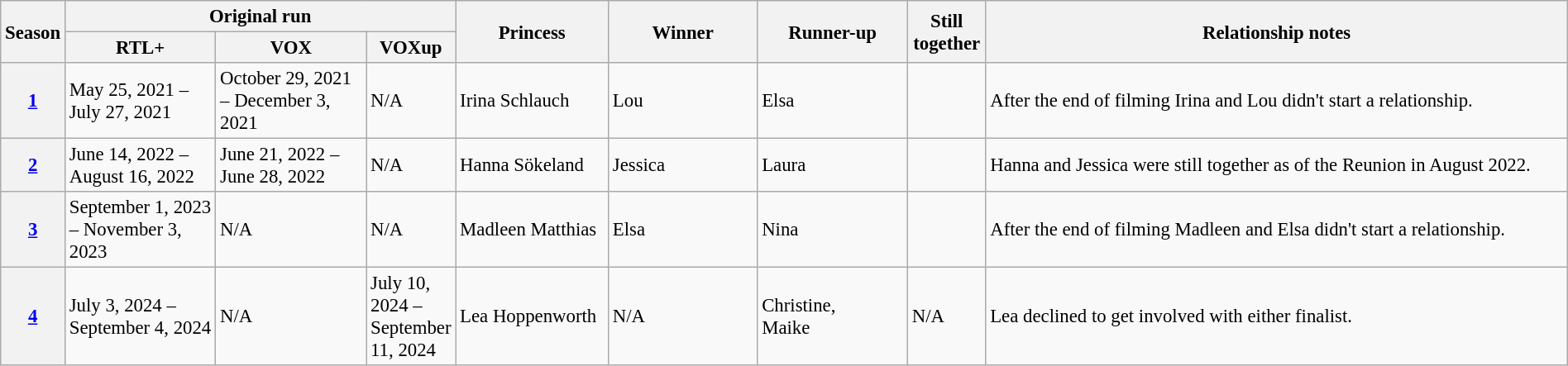<table class="wikitable plainrowheaders" style="font-size:95%; width:100%;">
<tr>
<th scope="col" width=02% rowspan="2">Season</th>
<th colspan="3" scope="col" width="20%">Original run</th>
<th scope="col" width=10% rowspan="2">Princess</th>
<th scope="col" width=10% rowspan="2">Winner</th>
<th scope="col" width=10% rowspan="2">Runner-up</th>
<th scope="col" width=05% rowspan="2">Still together</th>
<th scope="col" width=40% rowspan="2">Relationship notes</th>
</tr>
<tr>
<th width=10%>RTL+</th>
<th width=10%>VOX</th>
<th>VOXup</th>
</tr>
<tr>
<th><a href='#'>1</a></th>
<td>May 25, 2021 – July 27, 2021</td>
<td>October 29, 2021 – December 3, 2021</td>
<td>N/A</td>
<td>Irina Schlauch</td>
<td>Lou</td>
<td>Elsa</td>
<td></td>
<td>After the end of filming Irina and Lou didn't start a relationship.</td>
</tr>
<tr>
<th><a href='#'>2</a></th>
<td>June 14, 2022 – August 16, 2022</td>
<td>June 21, 2022 – June 28, 2022</td>
<td>N/A</td>
<td>Hanna Sökeland</td>
<td>Jessica</td>
<td>Laura</td>
<td></td>
<td>Hanna and Jessica were still together as of the Reunion in August 2022.</td>
</tr>
<tr>
<th><a href='#'>3</a></th>
<td>September 1, 2023 – November 3, 2023</td>
<td>N/A</td>
<td>N/A</td>
<td>Madleen Matthias</td>
<td>Elsa</td>
<td>Nina</td>
<td></td>
<td>After the end of filming Madleen and Elsa didn't start a relationship.</td>
</tr>
<tr>
<th><a href='#'>4</a></th>
<td>July 3, 2024 – September 4, 2024</td>
<td>N/A</td>
<td>July 10, 2024 – September 11, 2024</td>
<td>Lea Hoppenworth</td>
<td>N/A</td>
<td>Christine,<br>Maike</td>
<td>N/A</td>
<td>Lea declined to get involved with either finalist.</td>
</tr>
</table>
